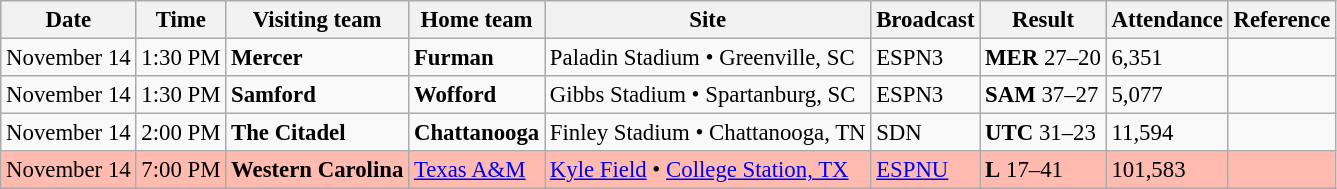<table class="wikitable" style="font-size:95%;">
<tr>
<th>Date</th>
<th>Time</th>
<th>Visiting team</th>
<th>Home team</th>
<th>Site</th>
<th>Broadcast</th>
<th>Result</th>
<th>Attendance</th>
<th class="unsortable">Reference</th>
</tr>
<tr bgcolor=>
<td>November 14</td>
<td>1:30 PM</td>
<td><strong>Mercer</strong></td>
<td><strong>Furman</strong></td>
<td>Paladin Stadium • Greenville, SC</td>
<td>ESPN3</td>
<td><strong>MER</strong> 27–20</td>
<td>6,351</td>
<td></td>
</tr>
<tr bgcolor=>
<td>November 14</td>
<td>1:30 PM</td>
<td><strong>Samford</strong></td>
<td><strong>Wofford</strong></td>
<td>Gibbs Stadium • Spartanburg, SC</td>
<td>ESPN3</td>
<td><strong>SAM</strong> 37–27</td>
<td>5,077</td>
<td></td>
</tr>
<tr bgcolor=>
<td>November 14</td>
<td>2:00 PM</td>
<td><strong>The Citadel</strong></td>
<td><strong>Chattanooga</strong></td>
<td>Finley Stadium • Chattanooga, TN</td>
<td>SDN</td>
<td><strong>UTC</strong> 31–23</td>
<td>11,594</td>
<td></td>
</tr>
<tr bgcolor=ffbbb>
<td>November 14</td>
<td>7:00 PM</td>
<td><strong>Western Carolina</strong></td>
<td><a href='#'>Texas A&M</a></td>
<td><a href='#'>Kyle Field</a> • <a href='#'>College Station, TX</a></td>
<td><a href='#'>ESPNU</a></td>
<td><strong>L</strong> 17–41</td>
<td>101,583</td>
<td></td>
</tr>
</table>
